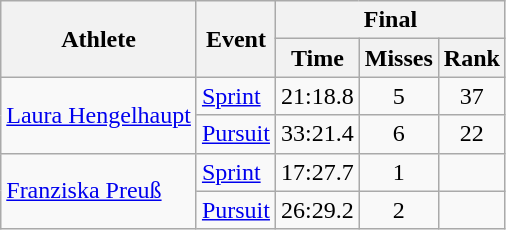<table class="wikitable">
<tr>
<th rowspan="2">Athlete</th>
<th rowspan="2">Event</th>
<th colspan="3">Final</th>
</tr>
<tr>
<th>Time</th>
<th>Misses</th>
<th>Rank</th>
</tr>
<tr>
<td rowspan="2"><a href='#'>Laura Hengelhaupt</a></td>
<td><a href='#'>Sprint</a></td>
<td align="center">21:18.8</td>
<td align="center">5</td>
<td align="center">37</td>
</tr>
<tr>
<td><a href='#'>Pursuit</a></td>
<td align="center">33:21.4</td>
<td align="center">6</td>
<td align="center">22</td>
</tr>
<tr>
<td rowspan="2"><a href='#'>Franziska Preuß</a></td>
<td><a href='#'>Sprint</a></td>
<td align="center">17:27.7</td>
<td align="center">1</td>
<td align="center"></td>
</tr>
<tr>
<td><a href='#'>Pursuit</a></td>
<td align="center">26:29.2</td>
<td align="center">2</td>
<td align="center"></td>
</tr>
</table>
